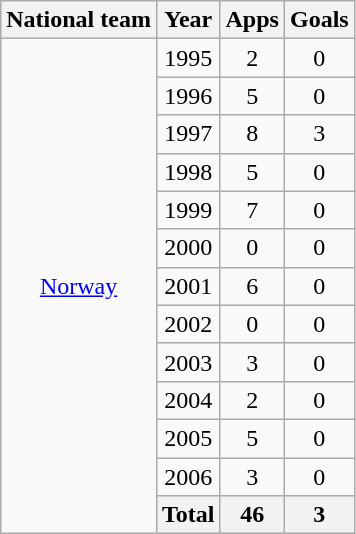<table class="wikitable" style="text-align:center">
<tr>
<th>National team</th>
<th>Year</th>
<th>Apps</th>
<th>Goals</th>
</tr>
<tr>
<td rowspan="13"><a href='#'>Norway</a></td>
<td>1995</td>
<td>2</td>
<td>0</td>
</tr>
<tr>
<td>1996</td>
<td>5</td>
<td>0</td>
</tr>
<tr>
<td>1997</td>
<td>8</td>
<td>3</td>
</tr>
<tr>
<td>1998</td>
<td>5</td>
<td>0</td>
</tr>
<tr>
<td>1999</td>
<td>7</td>
<td>0</td>
</tr>
<tr>
<td>2000</td>
<td>0</td>
<td>0</td>
</tr>
<tr>
<td>2001</td>
<td>6</td>
<td>0</td>
</tr>
<tr>
<td>2002</td>
<td>0</td>
<td>0</td>
</tr>
<tr>
<td>2003</td>
<td>3</td>
<td>0</td>
</tr>
<tr>
<td>2004</td>
<td>2</td>
<td>0</td>
</tr>
<tr>
<td>2005</td>
<td>5</td>
<td>0</td>
</tr>
<tr>
<td>2006</td>
<td>3</td>
<td>0</td>
</tr>
<tr>
<th>Total</th>
<th>46</th>
<th>3</th>
</tr>
</table>
